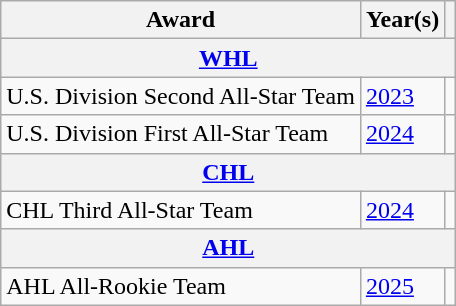<table class="wikitable">
<tr>
<th>Award</th>
<th>Year(s)</th>
<th></th>
</tr>
<tr>
<th colspan="3"><a href='#'>WHL</a></th>
</tr>
<tr>
<td>U.S. Division Second All-Star Team</td>
<td><a href='#'>2023</a></td>
<td></td>
</tr>
<tr>
<td>U.S. Division First All-Star Team</td>
<td><a href='#'>2024</a></td>
<td></td>
</tr>
<tr>
<th colspan="3"><a href='#'>CHL</a></th>
</tr>
<tr>
<td>CHL Third All-Star Team</td>
<td><a href='#'>2024</a></td>
<td></td>
</tr>
<tr>
<th colspan="3"><a href='#'>AHL</a></th>
</tr>
<tr>
<td>AHL All-Rookie Team</td>
<td><a href='#'>2025</a></td>
<td></td>
</tr>
</table>
